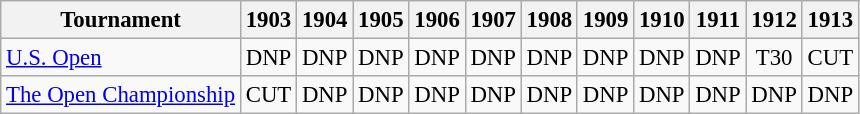<table class="wikitable" style="font-size:95%;text-align:center;">
<tr>
<th>Tournament</th>
<th>1903</th>
<th>1904</th>
<th>1905</th>
<th>1906</th>
<th>1907</th>
<th>1908</th>
<th>1909</th>
<th>1910</th>
<th>1911</th>
<th>1912</th>
<th>1913</th>
</tr>
<tr>
<td align=left><a href='#'>U.S. Open</a></td>
<td>DNP</td>
<td>DNP</td>
<td>DNP</td>
<td>DNP</td>
<td>DNP</td>
<td>DNP</td>
<td>DNP</td>
<td>DNP</td>
<td>DNP</td>
<td>T30</td>
<td>CUT</td>
</tr>
<tr>
<td align=left><a href='#'>The Open Championship</a></td>
<td>CUT</td>
<td>DNP</td>
<td>DNP</td>
<td>DNP</td>
<td>DNP</td>
<td>DNP</td>
<td>DNP</td>
<td>DNP</td>
<td>DNP</td>
<td>DNP</td>
<td>DNP</td>
</tr>
</table>
